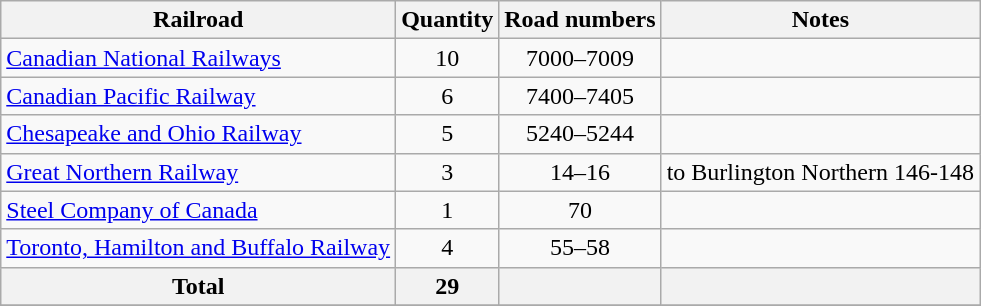<table class="wikitable">
<tr>
<th>Railroad</th>
<th>Quantity</th>
<th>Road numbers</th>
<th>Notes</th>
</tr>
<tr>
<td><a href='#'>Canadian National Railways</a></td>
<td style="text-align:center;">10</td>
<td style="text-align:center;">7000–7009</td>
<td></td>
</tr>
<tr>
<td><a href='#'>Canadian Pacific Railway</a></td>
<td style="text-align:center;">6</td>
<td style="text-align:center;">7400–7405</td>
<td></td>
</tr>
<tr>
<td><a href='#'>Chesapeake and Ohio Railway</a></td>
<td style="text-align:center;">5</td>
<td style="text-align:center;">5240–5244</td>
<td></td>
</tr>
<tr>
<td><a href='#'>Great Northern Railway</a></td>
<td style="text-align:center;">3</td>
<td style="text-align:center;">14–16</td>
<td>to Burlington Northern 146-148</td>
</tr>
<tr>
<td><a href='#'>Steel Company of Canada</a></td>
<td style="text-align:center;">1</td>
<td style="text-align:center;">70</td>
<td></td>
</tr>
<tr>
<td><a href='#'>Toronto, Hamilton and Buffalo Railway</a></td>
<td style="text-align:center;">4</td>
<td style="text-align:center;">55–58</td>
<td></td>
</tr>
<tr>
<th>Total</th>
<th>29</th>
<th></th>
<th></th>
</tr>
<tr>
</tr>
</table>
